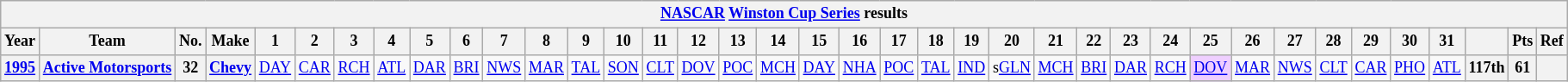<table class="wikitable" style="text-align:center; font-size:75%">
<tr>
<th colspan=45><a href='#'>NASCAR</a> <a href='#'>Winston Cup Series</a> results</th>
</tr>
<tr>
<th>Year</th>
<th>Team</th>
<th>No.</th>
<th>Make</th>
<th>1</th>
<th>2</th>
<th>3</th>
<th>4</th>
<th>5</th>
<th>6</th>
<th>7</th>
<th>8</th>
<th>9</th>
<th>10</th>
<th>11</th>
<th>12</th>
<th>13</th>
<th>14</th>
<th>15</th>
<th>16</th>
<th>17</th>
<th>18</th>
<th>19</th>
<th>20</th>
<th>21</th>
<th>22</th>
<th>23</th>
<th>24</th>
<th>25</th>
<th>26</th>
<th>27</th>
<th>28</th>
<th>29</th>
<th>30</th>
<th>31</th>
<th></th>
<th>Pts</th>
<th>Ref</th>
</tr>
<tr>
<th><a href='#'>1995</a></th>
<th><a href='#'>Active Motorsports</a></th>
<th>32</th>
<th><a href='#'>Chevy</a></th>
<td><a href='#'>DAY</a></td>
<td><a href='#'>CAR</a></td>
<td><a href='#'>RCH</a></td>
<td><a href='#'>ATL</a></td>
<td><a href='#'>DAR</a></td>
<td><a href='#'>BRI</a></td>
<td><a href='#'>NWS</a></td>
<td><a href='#'>MAR</a></td>
<td><a href='#'>TAL</a></td>
<td><a href='#'>SON</a></td>
<td><a href='#'>CLT</a></td>
<td><a href='#'>DOV</a></td>
<td><a href='#'>POC</a></td>
<td><a href='#'>MCH</a></td>
<td><a href='#'>DAY</a></td>
<td><a href='#'>NHA</a></td>
<td><a href='#'>POC</a></td>
<td><a href='#'>TAL</a></td>
<td><a href='#'>IND</a></td>
<td>s<a href='#'>GLN</a></td>
<td><a href='#'>MCH</a></td>
<td><a href='#'>BRI</a></td>
<td><a href='#'>DAR</a></td>
<td><a href='#'>RCH</a></td>
<td style="background:#EFCFFF;"><a href='#'>DOV</a><br></td>
<td><a href='#'>MAR</a></td>
<td><a href='#'>NWS</a></td>
<td><a href='#'>CLT</a></td>
<td><a href='#'>CAR</a></td>
<td><a href='#'>PHO</a></td>
<td><a href='#'>ATL</a></td>
<th>117th</th>
<th>61</th>
<th></th>
</tr>
</table>
